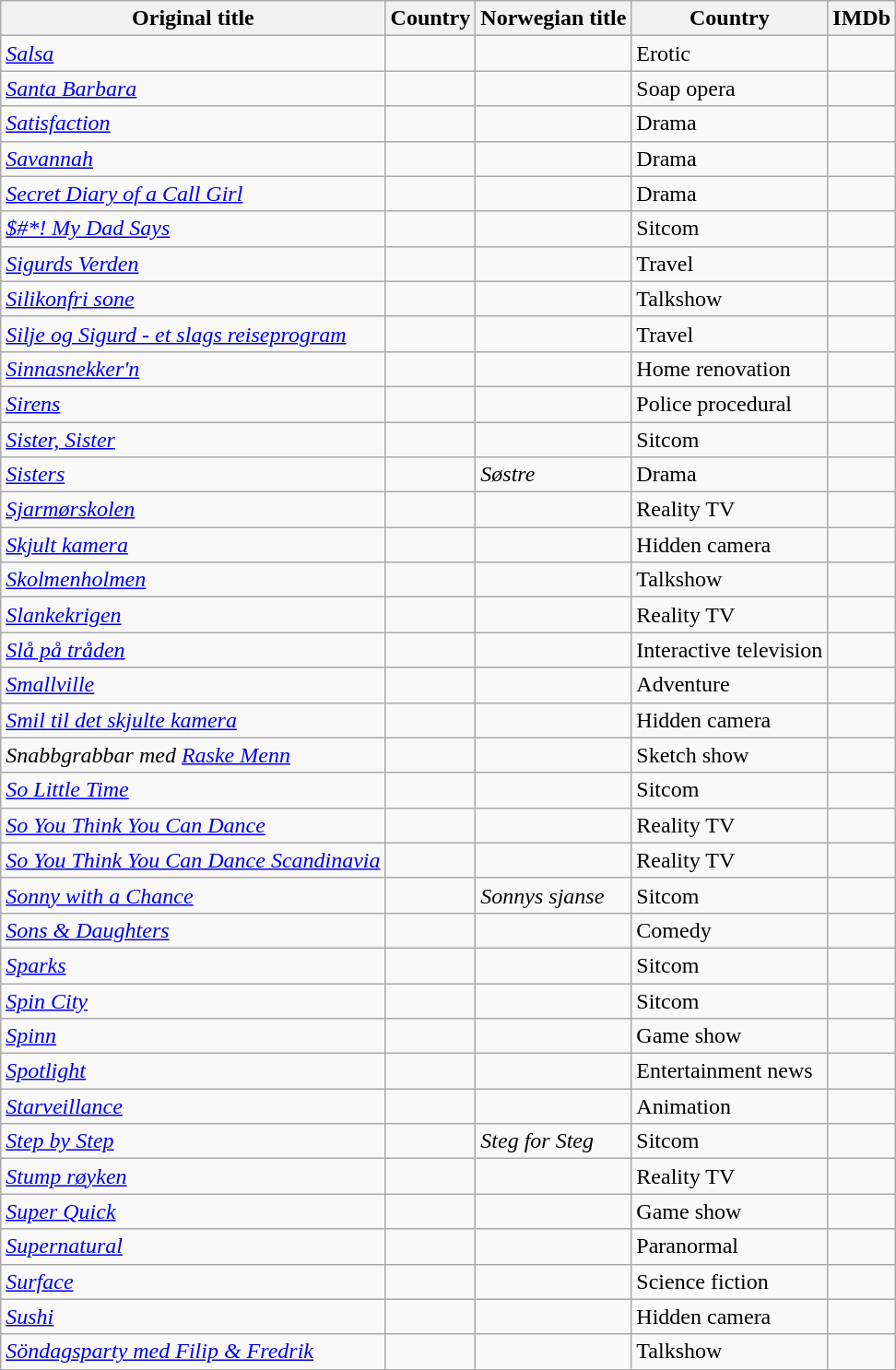<table class="wikitable">
<tr>
<th>Original title</th>
<th>Country</th>
<th>Norwegian title</th>
<th>Country</th>
<th>IMDb</th>
</tr>
<tr>
<td><em><a href='#'>Salsa</a></em></td>
<td></td>
<td></td>
<td>Erotic</td>
<td></td>
</tr>
<tr>
<td><em><a href='#'>Santa Barbara</a></em></td>
<td></td>
<td></td>
<td>Soap opera</td>
<td></td>
</tr>
<tr>
<td><em><a href='#'>Satisfaction</a></em></td>
<td></td>
<td></td>
<td>Drama</td>
<td></td>
</tr>
<tr>
<td><em><a href='#'>Savannah</a></em></td>
<td></td>
<td></td>
<td>Drama</td>
<td></td>
</tr>
<tr>
<td><em><a href='#'>Secret Diary of a Call Girl</a></em></td>
<td></td>
<td></td>
<td>Drama</td>
<td></td>
</tr>
<tr>
<td><em><a href='#'>$#*! My Dad Says</a></em></td>
<td></td>
<td></td>
<td>Sitcom</td>
<td></td>
</tr>
<tr>
<td><em><a href='#'>Sigurds Verden</a></em></td>
<td></td>
<td></td>
<td>Travel</td>
<td></td>
</tr>
<tr>
<td><em><a href='#'>Silikonfri sone</a></em></td>
<td></td>
<td></td>
<td>Talkshow</td>
<td></td>
</tr>
<tr>
<td><em><a href='#'>Silje og Sigurd - et slags reiseprogram</a></em></td>
<td></td>
<td></td>
<td>Travel</td>
<td></td>
</tr>
<tr>
<td><em><a href='#'>Sinnasnekker'n</a></em></td>
<td></td>
<td></td>
<td>Home renovation</td>
<td></td>
</tr>
<tr>
<td><em><a href='#'>Sirens</a></em></td>
<td></td>
<td></td>
<td>Police procedural</td>
<td></td>
</tr>
<tr>
<td><em><a href='#'>Sister, Sister</a></em></td>
<td></td>
<td></td>
<td>Sitcom</td>
<td></td>
</tr>
<tr>
<td><em><a href='#'>Sisters</a></em></td>
<td></td>
<td><em>Søstre</em></td>
<td>Drama</td>
<td></td>
</tr>
<tr>
<td><em><a href='#'>Sjarmørskolen</a></em></td>
<td></td>
<td></td>
<td>Reality TV</td>
<td></td>
</tr>
<tr>
<td><em><a href='#'>Skjult kamera</a></em></td>
<td></td>
<td></td>
<td>Hidden camera</td>
<td></td>
</tr>
<tr>
<td><em><a href='#'>Skolmenholmen</a></em></td>
<td></td>
<td></td>
<td>Talkshow</td>
<td></td>
</tr>
<tr>
<td><em><a href='#'>Slankekrigen</a></em></td>
<td></td>
<td></td>
<td>Reality TV</td>
<td></td>
</tr>
<tr>
<td><em><a href='#'>Slå på tråden</a></em></td>
<td></td>
<td></td>
<td>Interactive television</td>
<td></td>
</tr>
<tr>
<td><em><a href='#'>Smallville</a></em></td>
<td></td>
<td></td>
<td>Adventure</td>
<td></td>
</tr>
<tr>
<td><em><a href='#'>Smil til det skjulte kamera</a></em></td>
<td></td>
<td></td>
<td>Hidden camera</td>
<td></td>
</tr>
<tr>
<td><em>Snabbgrabbar med <a href='#'>Raske Menn</a></em></td>
<td></td>
<td></td>
<td>Sketch show</td>
<td></td>
</tr>
<tr>
<td><em><a href='#'>So Little Time</a></em></td>
<td></td>
<td></td>
<td>Sitcom</td>
<td></td>
</tr>
<tr>
<td><em><a href='#'>So You Think You Can Dance</a></em></td>
<td></td>
<td></td>
<td>Reality TV</td>
<td></td>
</tr>
<tr>
<td><em><a href='#'>So You Think You Can Dance Scandinavia</a></em></td>
<td>  </td>
<td></td>
<td>Reality TV</td>
<td></td>
</tr>
<tr>
<td><em><a href='#'>Sonny with a Chance</a></em></td>
<td></td>
<td><em>Sonnys sjanse</em></td>
<td>Sitcom</td>
<td></td>
</tr>
<tr>
<td><em><a href='#'>Sons & Daughters</a></em></td>
<td></td>
<td></td>
<td>Comedy</td>
<td></td>
</tr>
<tr>
<td><em><a href='#'>Sparks</a></em></td>
<td></td>
<td></td>
<td>Sitcom</td>
<td></td>
</tr>
<tr>
<td><em><a href='#'>Spin City</a></em></td>
<td></td>
<td></td>
<td>Sitcom</td>
<td></td>
</tr>
<tr>
<td><em><a href='#'>Spinn</a></em></td>
<td></td>
<td></td>
<td>Game show</td>
<td></td>
</tr>
<tr>
<td><em><a href='#'>Spotlight</a></em></td>
<td></td>
<td></td>
<td>Entertainment news</td>
<td></td>
</tr>
<tr>
<td><em><a href='#'>Starveillance</a></em></td>
<td></td>
<td></td>
<td>Animation</td>
<td></td>
</tr>
<tr>
<td><em><a href='#'>Step by Step</a></em></td>
<td></td>
<td><em>Steg for Steg</em></td>
<td>Sitcom</td>
<td></td>
</tr>
<tr>
<td><em><a href='#'>Stump røyken</a></em></td>
<td></td>
<td></td>
<td>Reality TV</td>
<td></td>
</tr>
<tr>
<td><em><a href='#'>Super Quick</a></em></td>
<td></td>
<td></td>
<td>Game show</td>
<td></td>
</tr>
<tr>
<td><em><a href='#'>Supernatural</a></em></td>
<td></td>
<td></td>
<td>Paranormal</td>
<td></td>
</tr>
<tr>
<td><em><a href='#'>Surface</a></em></td>
<td></td>
<td></td>
<td>Science fiction</td>
<td></td>
</tr>
<tr>
<td><em><a href='#'>Sushi</a></em></td>
<td></td>
<td></td>
<td>Hidden camera</td>
<td></td>
</tr>
<tr>
<td><em><a href='#'>Söndagsparty med Filip & Fredrik</a></em></td>
<td></td>
<td></td>
<td>Talkshow</td>
<td></td>
</tr>
</table>
